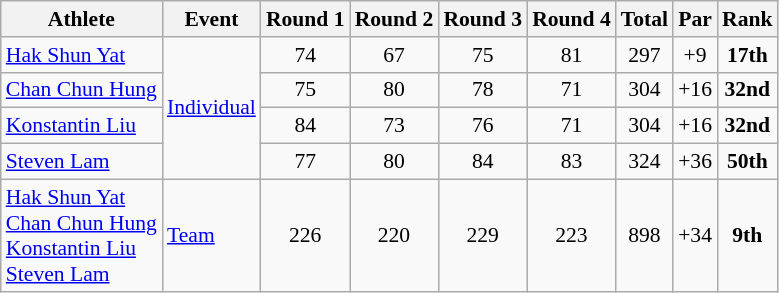<table class=wikitable style="font-size:90%">
<tr>
<th>Athlete</th>
<th>Event</th>
<th>Round 1</th>
<th>Round 2</th>
<th>Round 3</th>
<th>Round 4</th>
<th>Total</th>
<th>Par</th>
<th>Rank</th>
</tr>
<tr>
<td><a href='#'>Hak Shun Yat</a></td>
<td rowspan=4><a href='#'>Individual</a></td>
<td align=center>74</td>
<td align=center>67</td>
<td align=center>75</td>
<td align=center>81</td>
<td align=center>297</td>
<td align=center>+9</td>
<td align=center><strong>17th</strong></td>
</tr>
<tr>
<td><a href='#'>Chan Chun Hung</a></td>
<td align=center>75</td>
<td align=center>80</td>
<td align=center>78</td>
<td align=center>71</td>
<td align=center>304</td>
<td align=center>+16</td>
<td align=center><strong>32nd</strong></td>
</tr>
<tr>
<td><a href='#'>Konstantin Liu</a></td>
<td align=center>84</td>
<td align=center>73</td>
<td align=center>76</td>
<td align=center>71</td>
<td align=center>304</td>
<td align=center>+16</td>
<td align=center><strong>32nd</strong></td>
</tr>
<tr>
<td><a href='#'>Steven Lam</a></td>
<td align=center>77</td>
<td align=center>80</td>
<td align=center>84</td>
<td align=center>83</td>
<td align=center>324</td>
<td align=center>+36</td>
<td align=center><strong>50th</strong></td>
</tr>
<tr>
<td><a href='#'>Hak Shun Yat</a><br><a href='#'>Chan Chun Hung</a><br><a href='#'>Konstantin Liu</a><br><a href='#'>Steven Lam</a></td>
<td><a href='#'>Team</a></td>
<td align=center>226</td>
<td align=center>220</td>
<td align=center>229</td>
<td align=center>223</td>
<td align=center>898</td>
<td align=center>+34</td>
<td align=center><strong>9th</strong></td>
</tr>
</table>
